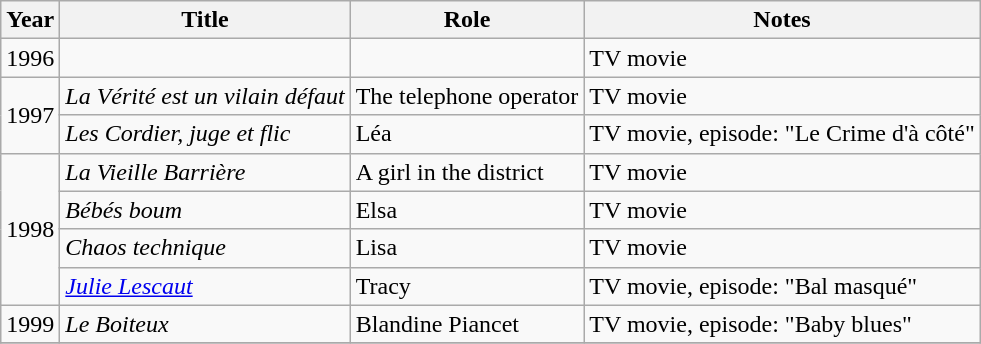<table class="wikitable sortable">
<tr>
<th>Year</th>
<th>Title</th>
<th>Role</th>
<th class="unsortable">Notes</th>
</tr>
<tr>
<td>1996</td>
<td><em></em></td>
<td></td>
<td>TV movie</td>
</tr>
<tr>
<td rowspan="2">1997</td>
<td><em>La Vérité est un vilain défaut</em></td>
<td>The telephone operator</td>
<td>TV movie</td>
</tr>
<tr>
<td><em>Les Cordier, juge et flic</em></td>
<td>Léa</td>
<td>TV movie, episode: "Le Crime d'à côté"</td>
</tr>
<tr>
<td rowspan="4">1998</td>
<td><em>La Vieille Barrière</em></td>
<td>A girl in the district</td>
<td>TV movie</td>
</tr>
<tr>
<td><em>Bébés boum</em></td>
<td>Elsa</td>
<td>TV movie</td>
</tr>
<tr>
<td><em>Chaos technique</em></td>
<td>Lisa</td>
<td>TV movie</td>
</tr>
<tr>
<td><em><a href='#'>Julie Lescaut</a></em></td>
<td>Tracy</td>
<td>TV movie, episode: "Bal masqué"</td>
</tr>
<tr>
<td>1999</td>
<td><em>Le Boiteux</em></td>
<td>Blandine Piancet</td>
<td>TV movie, episode: "Baby blues"</td>
</tr>
<tr>
</tr>
</table>
